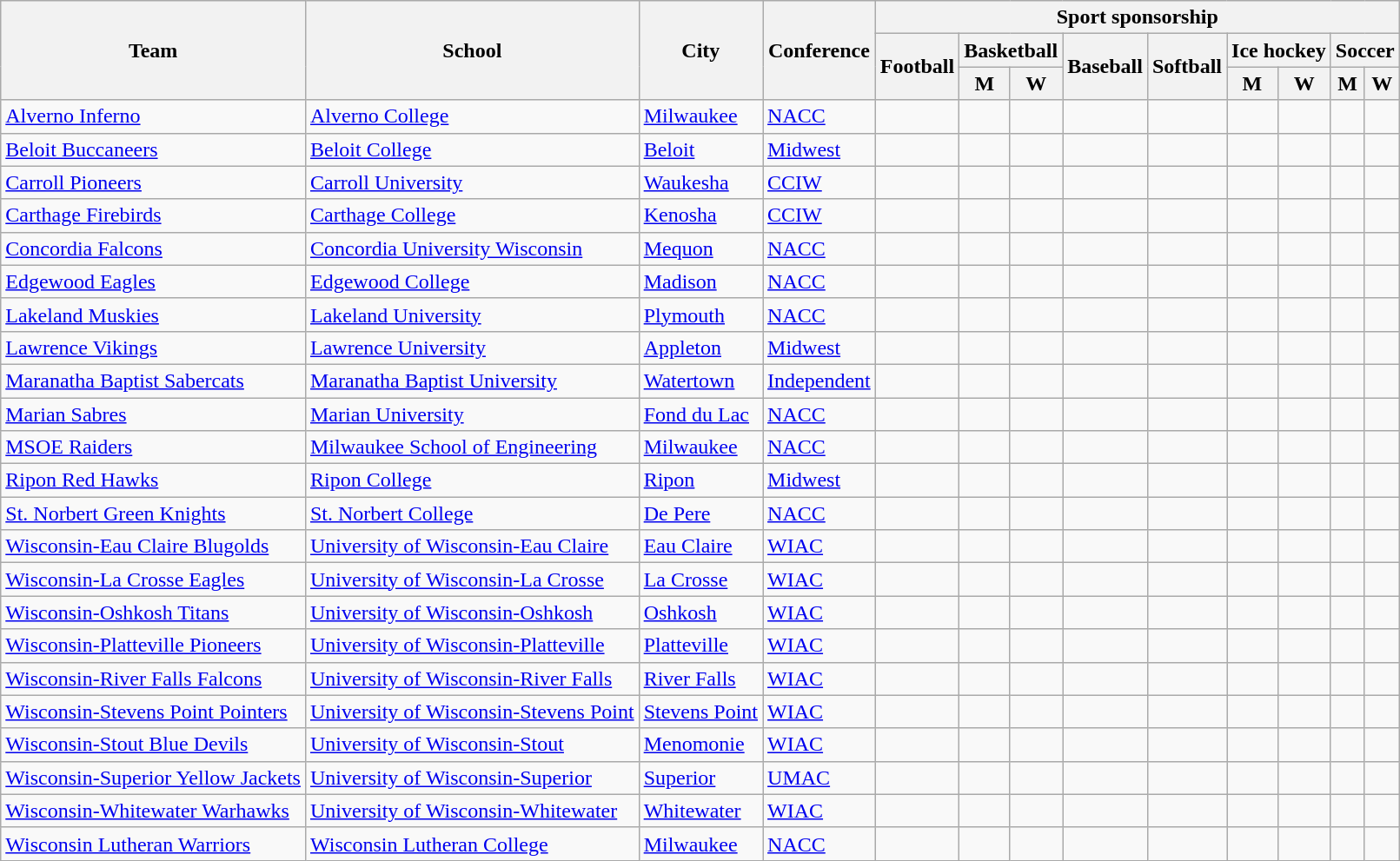<table class="sortable wikitable">
<tr>
<th rowspan=3>Team</th>
<th rowspan=3>School</th>
<th rowspan=3>City</th>
<th rowspan=3>Conference</th>
<th colspan=9>Sport sponsorship</th>
</tr>
<tr>
<th rowspan=2>Football</th>
<th colspan=2>Basketball</th>
<th rowspan=2>Baseball</th>
<th rowspan=2>Softball</th>
<th colspan=2>Ice hockey</th>
<th colspan=2>Soccer</th>
</tr>
<tr>
<th>M</th>
<th>W</th>
<th>M</th>
<th>W</th>
<th>M</th>
<th>W</th>
</tr>
<tr>
<td><a href='#'>Alverno Inferno</a></td>
<td><a href='#'>Alverno College</a></td>
<td><a href='#'>Milwaukee</a></td>
<td><a href='#'>NACC</a></td>
<td></td>
<td></td>
<td></td>
<td></td>
<td></td>
<td></td>
<td></td>
<td></td>
<td></td>
</tr>
<tr>
<td><a href='#'>Beloit Buccaneers</a></td>
<td><a href='#'>Beloit College</a></td>
<td><a href='#'>Beloit</a></td>
<td><a href='#'>Midwest</a></td>
<td></td>
<td></td>
<td></td>
<td></td>
<td></td>
<td></td>
<td></td>
<td></td>
<td></td>
</tr>
<tr>
<td><a href='#'>Carroll Pioneers</a></td>
<td><a href='#'>Carroll University</a></td>
<td><a href='#'>Waukesha</a></td>
<td><a href='#'>CCIW</a></td>
<td></td>
<td></td>
<td></td>
<td></td>
<td></td>
<td></td>
<td></td>
<td></td>
<td></td>
</tr>
<tr>
<td><a href='#'>Carthage Firebirds</a></td>
<td><a href='#'>Carthage College</a></td>
<td><a href='#'>Kenosha</a></td>
<td><a href='#'>CCIW</a></td>
<td></td>
<td></td>
<td></td>
<td></td>
<td></td>
<td></td>
<td></td>
<td></td>
<td></td>
</tr>
<tr>
<td><a href='#'>Concordia Falcons</a></td>
<td><a href='#'>Concordia University Wisconsin</a></td>
<td><a href='#'>Mequon</a></td>
<td><a href='#'>NACC</a></td>
<td></td>
<td></td>
<td></td>
<td></td>
<td></td>
<td> </td>
<td> </td>
<td></td>
<td></td>
</tr>
<tr>
<td><a href='#'>Edgewood Eagles</a></td>
<td><a href='#'>Edgewood College</a></td>
<td><a href='#'>Madison</a></td>
<td><a href='#'>NACC</a></td>
<td></td>
<td></td>
<td></td>
<td></td>
<td></td>
<td></td>
<td></td>
<td></td>
<td></td>
</tr>
<tr>
<td><a href='#'>Lakeland Muskies</a></td>
<td><a href='#'>Lakeland University</a></td>
<td><a href='#'>Plymouth</a></td>
<td><a href='#'>NACC</a></td>
<td></td>
<td></td>
<td></td>
<td></td>
<td></td>
<td></td>
<td></td>
<td></td>
<td></td>
</tr>
<tr>
<td><a href='#'>Lawrence Vikings</a></td>
<td><a href='#'>Lawrence University</a></td>
<td><a href='#'>Appleton</a></td>
<td><a href='#'>Midwest</a></td>
<td></td>
<td></td>
<td></td>
<td></td>
<td></td>
<td> </td>
<td> </td>
<td></td>
<td></td>
</tr>
<tr>
<td><a href='#'>Maranatha Baptist Sabercats</a> </td>
<td><a href='#'>Maranatha Baptist University</a></td>
<td><a href='#'>Watertown</a></td>
<td><a href='#'>Independent</a></td>
<td></td>
<td></td>
<td></td>
<td></td>
<td></td>
<td></td>
<td></td>
<td></td>
<td></td>
</tr>
<tr>
<td><a href='#'>Marian Sabres</a></td>
<td><a href='#'>Marian University</a></td>
<td><a href='#'>Fond du Lac</a></td>
<td><a href='#'>NACC</a></td>
<td></td>
<td></td>
<td></td>
<td></td>
<td></td>
<td> </td>
<td> </td>
<td></td>
<td></td>
</tr>
<tr>
<td><a href='#'>MSOE Raiders</a></td>
<td><a href='#'>Milwaukee School of Engineering</a></td>
<td><a href='#'>Milwaukee</a></td>
<td><a href='#'>NACC</a></td>
<td></td>
<td></td>
<td></td>
<td></td>
<td></td>
<td> </td>
<td></td>
<td></td>
<td></td>
</tr>
<tr>
<td><a href='#'>Ripon Red Hawks</a></td>
<td><a href='#'>Ripon College</a></td>
<td><a href='#'>Ripon</a></td>
<td><a href='#'>Midwest</a></td>
<td></td>
<td></td>
<td></td>
<td></td>
<td></td>
<td></td>
<td></td>
<td></td>
<td></td>
</tr>
<tr>
<td><a href='#'>St. Norbert Green Knights</a></td>
<td><a href='#'>St. Norbert College</a></td>
<td><a href='#'>De Pere</a></td>
<td><a href='#'>NACC</a></td>
<td></td>
<td></td>
<td></td>
<td></td>
<td></td>
<td> </td>
<td> </td>
<td></td>
<td></td>
</tr>
<tr>
<td><a href='#'>Wisconsin-Eau Claire Blugolds</a></td>
<td><a href='#'>University of Wisconsin-Eau Claire</a></td>
<td><a href='#'>Eau Claire</a></td>
<td><a href='#'>WIAC</a></td>
<td></td>
<td></td>
<td></td>
<td></td>
<td></td>
<td></td>
<td></td>
<td></td>
<td></td>
</tr>
<tr>
<td><a href='#'>Wisconsin-La Crosse Eagles</a></td>
<td><a href='#'>University of Wisconsin-La Crosse</a></td>
<td><a href='#'>La Crosse</a></td>
<td><a href='#'>WIAC</a></td>
<td></td>
<td></td>
<td></td>
<td></td>
<td></td>
<td></td>
<td></td>
<td></td>
<td></td>
</tr>
<tr>
<td><a href='#'>Wisconsin-Oshkosh Titans</a></td>
<td><a href='#'>University of Wisconsin-Oshkosh</a></td>
<td><a href='#'>Oshkosh</a></td>
<td><a href='#'>WIAC</a></td>
<td></td>
<td></td>
<td></td>
<td></td>
<td></td>
<td></td>
<td></td>
<td></td>
<td></td>
</tr>
<tr>
<td><a href='#'>Wisconsin-Platteville Pioneers</a></td>
<td><a href='#'>University of Wisconsin-Platteville</a></td>
<td><a href='#'>Platteville</a></td>
<td><a href='#'>WIAC</a></td>
<td></td>
<td></td>
<td></td>
<td></td>
<td></td>
<td></td>
<td></td>
<td> </td>
<td></td>
</tr>
<tr>
<td><a href='#'>Wisconsin-River Falls Falcons</a></td>
<td><a href='#'>University of Wisconsin-River Falls</a></td>
<td><a href='#'>River Falls</a></td>
<td><a href='#'>WIAC</a></td>
<td></td>
<td></td>
<td></td>
<td></td>
<td></td>
<td></td>
<td></td>
<td></td>
<td></td>
</tr>
<tr>
<td><a href='#'>Wisconsin-Stevens Point Pointers</a></td>
<td><a href='#'>University of Wisconsin-Stevens Point</a></td>
<td><a href='#'>Stevens Point</a></td>
<td><a href='#'>WIAC</a></td>
<td></td>
<td></td>
<td></td>
<td></td>
<td></td>
<td></td>
<td></td>
<td></td>
<td></td>
</tr>
<tr>
<td><a href='#'>Wisconsin-Stout Blue Devils</a></td>
<td><a href='#'>University of Wisconsin-Stout</a></td>
<td><a href='#'>Menomonie</a></td>
<td><a href='#'>WIAC</a></td>
<td></td>
<td></td>
<td></td>
<td></td>
<td></td>
<td></td>
<td></td>
<td></td>
<td></td>
</tr>
<tr>
<td><a href='#'>Wisconsin-Superior Yellow Jackets</a></td>
<td><a href='#'>University of Wisconsin-Superior</a></td>
<td><a href='#'>Superior</a></td>
<td><a href='#'>UMAC</a></td>
<td></td>
<td></td>
<td></td>
<td></td>
<td></td>
<td> </td>
<td> </td>
<td></td>
<td></td>
</tr>
<tr>
<td><a href='#'>Wisconsin-Whitewater Warhawks</a></td>
<td><a href='#'>University of Wisconsin-Whitewater</a></td>
<td><a href='#'>Whitewater</a></td>
<td><a href='#'>WIAC</a></td>
<td></td>
<td></td>
<td></td>
<td></td>
<td></td>
<td></td>
<td></td>
<td> </td>
<td></td>
</tr>
<tr>
<td><a href='#'>Wisconsin Lutheran Warriors</a></td>
<td><a href='#'>Wisconsin Lutheran College</a></td>
<td><a href='#'>Milwaukee</a></td>
<td><a href='#'>NACC</a></td>
<td></td>
<td></td>
<td></td>
<td></td>
<td></td>
<td></td>
<td></td>
<td></td>
<td></td>
</tr>
</table>
